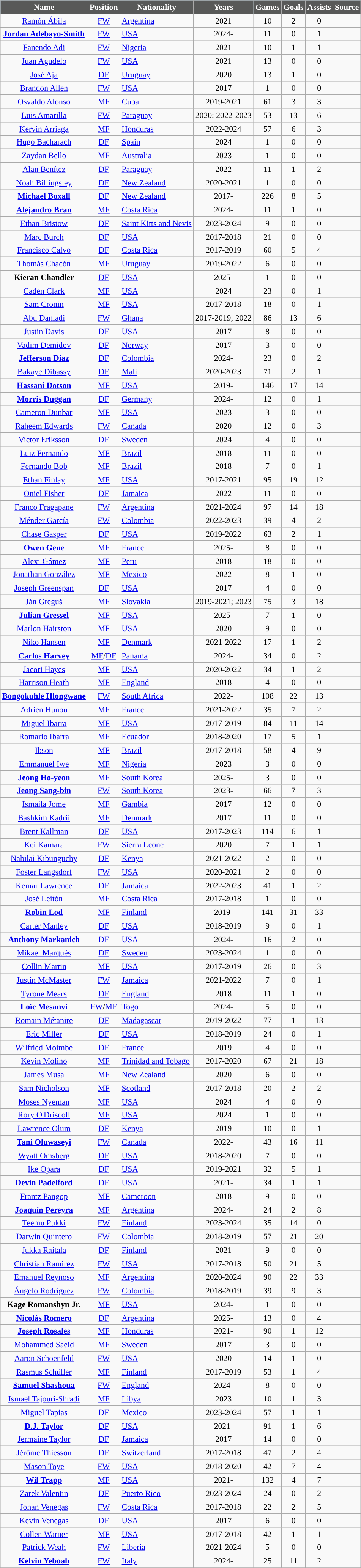<table class="wikitable sortable" style="text-align:center; font-size:90%;">
<tr bgcolor="skyblue">
<th style="background-color:#585958; color:#FFFFFF;" scope=col>Name</th>
<th style="background-color:#585958; color:#FFFFFF;" scope=col>Position</th>
<th style="background-color:#585958; color:#FFFFFF;" scope=col>Nationality</th>
<th style="background-color:#585958; color:#FFFFFF;" scope=col>Years</th>
<th style="background-color:#585958; color:#FFFFFF;" scope=col>Games</th>
<th style="background-color:#585958; color:#FFFFFF;" scope=col>Goals</th>
<th style="background-color:#585958; color:#FFFFFF;" scope=col>Assists</th>
<th style="background-color:#585958; color:#FFFFFF;" scope=col>Source</th>
</tr>
<tr>
<td align="center"><a href='#'>Ramón Ábila</a></td>
<td><a href='#'>FW</a></td>
<td align="left"> <a href='#'>Argentina</a></td>
<td>2021</td>
<td>10 </td>
<td>2 </td>
<td>0 </td>
<td></td>
</tr>
<tr>
<td align="center"><strong><a href='#'>Jordan Adebayo-Smith</a></strong></td>
<td><a href='#'>FW</a></td>
<td align="left"> <a href='#'>USA</a></td>
<td>2024-</td>
<td>11 </td>
<td>0 </td>
<td>1 </td>
<td></td>
</tr>
<tr>
<td align="center"><a href='#'>Fanendo Adi</a></td>
<td><a href='#'>FW</a></td>
<td align="left"> <a href='#'>Nigeria</a></td>
<td>2021</td>
<td>10 </td>
<td>1 </td>
<td>1 </td>
<td></td>
</tr>
<tr>
<td align="center"><a href='#'>Juan Agudelo</a></td>
<td><a href='#'>FW</a></td>
<td align="left"> <a href='#'>USA</a></td>
<td>2021</td>
<td>13 </td>
<td>0 </td>
<td>0 </td>
<td></td>
</tr>
<tr>
<td align="center"><a href='#'>José Aja</a></td>
<td><a href='#'>DF</a></td>
<td align="left"> <a href='#'>Uruguay</a></td>
<td>2020</td>
<td>13 </td>
<td>1 </td>
<td>0 </td>
<td></td>
</tr>
<tr>
<td align="center"><a href='#'>Brandon Allen</a></td>
<td><a href='#'>FW</a></td>
<td align="left"> <a href='#'>USA</a></td>
<td>2017</td>
<td>1 </td>
<td>0 </td>
<td>0 </td>
<td></td>
</tr>
<tr>
<td align="center"><a href='#'>Osvaldo Alonso</a></td>
<td><a href='#'>MF</a></td>
<td align="left"> <a href='#'>Cuba</a></td>
<td>2019-2021</td>
<td>61 </td>
<td>3 </td>
<td>3 </td>
<td></td>
</tr>
<tr>
<td align="center"><a href='#'>Luis Amarilla</a></td>
<td><a href='#'>FW</a></td>
<td align="left"> <a href='#'>Paraguay</a></td>
<td>2020; 2022-2023</td>
<td>53 </td>
<td>13 </td>
<td>6 </td>
<td></td>
</tr>
<tr>
<td align="center"><a href='#'>Kervin Arriaga</a></td>
<td><a href='#'>MF</a></td>
<td align="left"> <a href='#'>Honduras</a></td>
<td>2022-2024</td>
<td>57 </td>
<td>6 </td>
<td>3 </td>
<td></td>
</tr>
<tr>
<td align="center"><a href='#'>Hugo Bacharach</a></td>
<td><a href='#'>DF</a></td>
<td align="left"> <a href='#'>Spain</a></td>
<td>2024</td>
<td>1 </td>
<td>0 </td>
<td>0 </td>
<td></td>
</tr>
<tr>
<td align="center"><a href='#'>Zaydan Bello</a></td>
<td><a href='#'>MF</a></td>
<td align="left"> <a href='#'>Australia</a></td>
<td>2023</td>
<td>1 </td>
<td>0 </td>
<td>0 </td>
<td></td>
</tr>
<tr>
<td align="center"><a href='#'>Alan Benítez</a></td>
<td><a href='#'>DF</a></td>
<td align="left"> <a href='#'>Paraguay</a></td>
<td>2022</td>
<td>11 </td>
<td>1 </td>
<td>2 </td>
<td></td>
</tr>
<tr>
<td align="center"><a href='#'>Noah Billingsley</a></td>
<td><a href='#'>DF</a></td>
<td align="left"> <a href='#'>New Zealand</a></td>
<td>2020-2021</td>
<td>1 </td>
<td>0 </td>
<td>0 </td>
<td></td>
</tr>
<tr>
<td align="center"><strong><a href='#'>Michael Boxall</a></strong></td>
<td><a href='#'>DF</a></td>
<td align="left"> <a href='#'>New Zealand</a></td>
<td>2017-</td>
<td>226 </td>
<td>8 </td>
<td>5 </td>
<td></td>
</tr>
<tr>
<td align="center"><strong><a href='#'>Alejandro Bran</a></strong></td>
<td><a href='#'>MF</a></td>
<td align="left"> <a href='#'>Costa Rica</a></td>
<td>2024-</td>
<td>11 </td>
<td>1 </td>
<td>0 </td>
<td></td>
</tr>
<tr>
<td align="center"><a href='#'>Ethan Bristow</a></td>
<td><a href='#'>DF</a></td>
<td align="left"> <a href='#'>Saint Kitts and Nevis</a></td>
<td>2023-2024</td>
<td>9 </td>
<td>0 </td>
<td>0 </td>
<td></td>
</tr>
<tr>
<td align="center"><a href='#'>Marc Burch</a></td>
<td><a href='#'>DF</a></td>
<td align="left"> <a href='#'>USA</a></td>
<td>2017-2018</td>
<td>21 </td>
<td>0 </td>
<td>0 </td>
<td></td>
</tr>
<tr>
<td align="center"><a href='#'>Francisco Calvo</a></td>
<td><a href='#'>DF</a></td>
<td align="left"> <a href='#'>Costa Rica</a></td>
<td>2017-2019</td>
<td>60 </td>
<td>5 </td>
<td>4 </td>
<td></td>
</tr>
<tr>
<td align="center"><a href='#'>Thomás Chacón</a></td>
<td><a href='#'>MF</a></td>
<td align="left"> <a href='#'>Uruguay</a></td>
<td>2019-2022</td>
<td>6 </td>
<td>0 </td>
<td>0 </td>
<td></td>
</tr>
<tr>
<td align="center"><strong>Kieran Chandler</strong></td>
<td><a href='#'>DF</a></td>
<td align="left"> <a href='#'>USA</a></td>
<td>2025-</td>
<td>1 </td>
<td>0 </td>
<td>0 </td>
<td></td>
</tr>
<tr>
<td align="center"><a href='#'>Caden Clark</a></td>
<td><a href='#'>MF</a></td>
<td align="left"> <a href='#'>USA</a></td>
<td>2024</td>
<td>23 </td>
<td>0 </td>
<td>1 </td>
<td></td>
</tr>
<tr>
<td align="center"><a href='#'>Sam Cronin</a></td>
<td><a href='#'>MF</a></td>
<td align="left"> <a href='#'>USA</a></td>
<td>2017-2018</td>
<td>18 </td>
<td>0 </td>
<td>1 </td>
<td></td>
</tr>
<tr>
<td align="center"><a href='#'>Abu Danladi</a></td>
<td><a href='#'>FW</a></td>
<td align="left"> <a href='#'>Ghana</a></td>
<td>2017-2019; 2022</td>
<td>86 </td>
<td>13 </td>
<td>6 </td>
<td></td>
</tr>
<tr>
<td align="center"><a href='#'>Justin Davis</a></td>
<td><a href='#'>DF</a></td>
<td align="left"> <a href='#'>USA</a></td>
<td>2017</td>
<td>8 </td>
<td>0 </td>
<td>0 </td>
<td></td>
</tr>
<tr>
<td align="center"><a href='#'>Vadim Demidov</a></td>
<td><a href='#'>DF</a></td>
<td align="left"> <a href='#'>Norway</a></td>
<td>2017</td>
<td>3 </td>
<td>0 </td>
<td>0 </td>
<td></td>
</tr>
<tr>
<td align="center"><strong><a href='#'>Jefferson Díaz</a></strong></td>
<td><a href='#'>DF</a></td>
<td align="left"> <a href='#'>Colombia</a></td>
<td>2024-</td>
<td>23 </td>
<td>0 </td>
<td>2 </td>
<td></td>
</tr>
<tr>
<td align="center"><a href='#'>Bakaye Dibassy</a></td>
<td><a href='#'>DF</a></td>
<td align="left"> <a href='#'>Mali</a></td>
<td>2020-2023</td>
<td>71 </td>
<td>2 </td>
<td>1 </td>
<td></td>
</tr>
<tr>
<td align="center"><strong><a href='#'>Hassani Dotson</a></strong></td>
<td><a href='#'>MF</a></td>
<td align="left"> <a href='#'>USA</a></td>
<td>2019-</td>
<td>146 </td>
<td>17 </td>
<td>14 </td>
<td></td>
</tr>
<tr>
<td align="center"><strong><a href='#'>Morris Duggan</a></strong></td>
<td><a href='#'>DF</a></td>
<td align="left"> <a href='#'>Germany</a></td>
<td>2024-</td>
<td>12 </td>
<td>0 </td>
<td>1 </td>
<td></td>
</tr>
<tr>
<td align="center"><a href='#'>Cameron Dunbar</a></td>
<td><a href='#'>MF</a></td>
<td align="left"> <a href='#'>USA</a></td>
<td>2023</td>
<td>3 </td>
<td>0 </td>
<td>0 </td>
<td></td>
</tr>
<tr>
<td align="center"><a href='#'>Raheem Edwards</a></td>
<td><a href='#'>FW</a></td>
<td align="left"> <a href='#'>Canada</a></td>
<td>2020</td>
<td>12 </td>
<td>0 </td>
<td>3 </td>
<td></td>
</tr>
<tr>
<td align="center"><a href='#'>Victor Eriksson</a></td>
<td><a href='#'>DF</a></td>
<td align="left"> <a href='#'>Sweden</a></td>
<td>2024</td>
<td>4 </td>
<td>0 </td>
<td>0 </td>
<td></td>
</tr>
<tr>
<td align="center"><a href='#'>Luiz Fernando</a></td>
<td><a href='#'>MF</a></td>
<td align="left"> <a href='#'>Brazil</a></td>
<td>2018</td>
<td>11 </td>
<td>0 </td>
<td>0 </td>
<td></td>
</tr>
<tr>
<td align="center"><a href='#'>Fernando Bob</a></td>
<td><a href='#'>MF</a></td>
<td align="left"> <a href='#'>Brazil</a></td>
<td>2018</td>
<td>7 </td>
<td>0 </td>
<td>1 </td>
<td></td>
</tr>
<tr>
<td align="center"><a href='#'>Ethan Finlay</a></td>
<td><a href='#'>MF</a></td>
<td align="left"> <a href='#'>USA</a></td>
<td>2017-2021</td>
<td>95 </td>
<td>19 </td>
<td>12 </td>
<td></td>
</tr>
<tr>
<td align="center"><a href='#'>Oniel Fisher</a></td>
<td><a href='#'>DF</a></td>
<td align="left"> <a href='#'>Jamaica</a></td>
<td>2022</td>
<td>11 </td>
<td>0 </td>
<td>0 </td>
<td></td>
</tr>
<tr>
<td align="center"><a href='#'>Franco Fragapane</a></td>
<td><a href='#'>FW</a></td>
<td align="left"> <a href='#'>Argentina</a></td>
<td>2021-2024</td>
<td>97 </td>
<td>14 </td>
<td>18 </td>
<td></td>
</tr>
<tr>
<td align="center"><a href='#'>Ménder García</a></td>
<td><a href='#'>FW</a></td>
<td align="left"> <a href='#'>Colombia</a></td>
<td>2022-2023</td>
<td>39 </td>
<td>4 </td>
<td>2 </td>
<td></td>
</tr>
<tr>
<td align="center"><a href='#'>Chase Gasper</a></td>
<td><a href='#'>DF</a></td>
<td align="left"> <a href='#'>USA</a></td>
<td>2019-2022</td>
<td>63 </td>
<td>2 </td>
<td>1 </td>
<td></td>
</tr>
<tr>
<td align="center"><strong><a href='#'>Owen Gene</a></strong></td>
<td><a href='#'>MF</a></td>
<td align="left"> <a href='#'>France</a></td>
<td>2025-</td>
<td>8 </td>
<td>0 </td>
<td>0 </td>
<td></td>
</tr>
<tr>
<td align="center"><a href='#'>Alexi Gómez</a></td>
<td><a href='#'>MF</a></td>
<td align="left"> <a href='#'>Peru</a></td>
<td>2018</td>
<td>18 </td>
<td>0 </td>
<td>0 </td>
<td></td>
</tr>
<tr>
<td align="center"><a href='#'>Jonathan González</a></td>
<td><a href='#'>MF</a></td>
<td align="left"> <a href='#'>Mexico</a></td>
<td>2022</td>
<td>8 </td>
<td>1 </td>
<td>0 </td>
<td></td>
</tr>
<tr>
<td align="center"><a href='#'>Joseph Greenspan</a></td>
<td><a href='#'>DF</a></td>
<td align="left"> <a href='#'>USA</a></td>
<td>2017</td>
<td>4 </td>
<td>0 </td>
<td>0 </td>
<td></td>
</tr>
<tr>
<td align="center"><a href='#'>Ján Greguš</a></td>
<td><a href='#'>MF</a></td>
<td align="left"> <a href='#'>Slovakia</a></td>
<td>2019-2021; 2023</td>
<td>75 </td>
<td>3 </td>
<td>18 </td>
<td></td>
</tr>
<tr>
<td align="center"><strong><a href='#'>Julian Gressel</a></strong></td>
<td><a href='#'>MF</a></td>
<td align="left"> <a href='#'>USA</a></td>
<td>2025-</td>
<td>7 </td>
<td>1 </td>
<td>0 </td>
<td></td>
</tr>
<tr>
<td align="center"><a href='#'>Marlon Hairston</a></td>
<td><a href='#'>MF</a></td>
<td align="left"> <a href='#'>USA</a></td>
<td>2020</td>
<td>9 </td>
<td>0 </td>
<td>0 </td>
<td></td>
</tr>
<tr>
<td align="center"><a href='#'>Niko Hansen</a></td>
<td><a href='#'>MF</a></td>
<td align="left"> <a href='#'>Denmark</a></td>
<td>2021-2022</td>
<td>17 </td>
<td>1 </td>
<td>2 </td>
<td></td>
</tr>
<tr>
<td align="center"><strong><a href='#'>Carlos Harvey</a></strong></td>
<td><a href='#'>MF</a>/<a href='#'>DF</a></td>
<td align="left"> <a href='#'>Panama</a></td>
<td>2024-</td>
<td>34 </td>
<td>0 </td>
<td>2 </td>
<td></td>
</tr>
<tr>
<td align="center"><a href='#'>Jacori Hayes</a></td>
<td><a href='#'>MF</a></td>
<td align="left"> <a href='#'>USA</a></td>
<td>2020-2022</td>
<td>34 </td>
<td>1 </td>
<td>2 </td>
<td></td>
</tr>
<tr>
<td align="center"><a href='#'>Harrison Heath</a></td>
<td><a href='#'>MF</a></td>
<td align="left"> <a href='#'>England</a></td>
<td>2018</td>
<td>4 </td>
<td>0 </td>
<td>0 </td>
<td></td>
</tr>
<tr>
<td align="center"><strong><a href='#'>Bongokuhle Hlongwane</a></strong></td>
<td><a href='#'>FW</a></td>
<td align="left"> <a href='#'>South Africa</a></td>
<td>2022-</td>
<td>108 </td>
<td>22 </td>
<td>13 </td>
<td></td>
</tr>
<tr>
<td align="center"><a href='#'>Adrien Hunou</a></td>
<td><a href='#'>MF</a></td>
<td align="left"> <a href='#'>France</a></td>
<td>2021-2022</td>
<td>35 </td>
<td>7 </td>
<td>2 </td>
<td></td>
</tr>
<tr>
<td align="center"><a href='#'>Miguel Ibarra</a></td>
<td><a href='#'>MF</a></td>
<td align="left"> <a href='#'>USA</a></td>
<td>2017-2019</td>
<td>84 </td>
<td>11 </td>
<td>14 </td>
<td></td>
</tr>
<tr>
<td align="center"><a href='#'>Romario Ibarra</a></td>
<td><a href='#'>MF</a></td>
<td align="left"> <a href='#'>Ecuador</a></td>
<td>2018-2020</td>
<td>17 </td>
<td>5 </td>
<td>1 </td>
<td></td>
</tr>
<tr>
<td align="center"><a href='#'>Ibson</a></td>
<td><a href='#'>MF</a></td>
<td align="left"> <a href='#'>Brazil</a></td>
<td>2017-2018</td>
<td>58 </td>
<td>4 </td>
<td>9 </td>
<td></td>
</tr>
<tr>
<td align="center"><a href='#'>Emmanuel Iwe</a></td>
<td><a href='#'>MF</a></td>
<td align="left"> <a href='#'>Nigeria</a></td>
<td>2023</td>
<td>3 </td>
<td>0 </td>
<td>0 </td>
<td></td>
</tr>
<tr>
<td align="center"><strong><a href='#'>Jeong Ho-yeon</a></strong></td>
<td><a href='#'>MF</a></td>
<td align="left"> <a href='#'>South Korea</a></td>
<td>2025-</td>
<td>3 </td>
<td>0 </td>
<td>0 </td>
<td></td>
</tr>
<tr>
<td align="center"><strong><a href='#'>Jeong Sang-bin</a></strong></td>
<td><a href='#'>FW</a></td>
<td align="left"> <a href='#'>South Korea</a></td>
<td>2023-</td>
<td>66 </td>
<td>7 </td>
<td>3 </td>
<td></td>
</tr>
<tr>
<td align="center"><a href='#'>Ismaila Jome</a></td>
<td><a href='#'>MF</a></td>
<td align="left"> <a href='#'>Gambia</a></td>
<td>2017</td>
<td>12 </td>
<td>0 </td>
<td>0 </td>
<td></td>
</tr>
<tr>
<td align="center"><a href='#'>Bashkim Kadrii</a></td>
<td><a href='#'>MF</a></td>
<td align="left"> <a href='#'>Denmark</a></td>
<td>2017</td>
<td>11 </td>
<td>0 </td>
<td>0 </td>
<td></td>
</tr>
<tr>
<td align="center"><a href='#'>Brent Kallman</a></td>
<td><a href='#'>DF</a></td>
<td align="left"> <a href='#'>USA</a></td>
<td>2017-2023</td>
<td>114 </td>
<td>6 </td>
<td>1 </td>
<td></td>
</tr>
<tr>
<td align="center"><a href='#'>Kei Kamara</a></td>
<td><a href='#'>FW</a></td>
<td align="left"> <a href='#'>Sierra Leone</a></td>
<td>2020</td>
<td>7 </td>
<td>1 </td>
<td>1 </td>
<td></td>
</tr>
<tr>
<td align="center"><a href='#'>Nabilai Kibunguchy</a></td>
<td><a href='#'>DF</a></td>
<td align="left"> <a href='#'>Kenya</a></td>
<td>2021-2022</td>
<td>2 </td>
<td>0 </td>
<td>0 </td>
<td></td>
</tr>
<tr>
<td align="center"><a href='#'>Foster Langsdorf</a></td>
<td><a href='#'>FW</a></td>
<td align="left"> <a href='#'>USA</a></td>
<td>2020-2021</td>
<td>2 </td>
<td>0 </td>
<td>0 </td>
<td></td>
</tr>
<tr>
<td align="center"><a href='#'>Kemar Lawrence</a></td>
<td><a href='#'>DF</a></td>
<td align="left"> <a href='#'>Jamaica</a></td>
<td>2022-2023</td>
<td>41 </td>
<td>1 </td>
<td>2 </td>
<td></td>
</tr>
<tr>
<td align="center"><a href='#'>José Leitón</a></td>
<td><a href='#'>MF</a></td>
<td align="left"> <a href='#'>Costa Rica</a></td>
<td>2017-2018</td>
<td>1 </td>
<td>0 </td>
<td>0 </td>
<td></td>
</tr>
<tr>
<td algin="center"><strong><a href='#'>Robin Lod</a></strong></td>
<td><a href='#'>MF</a></td>
<td align="left"> <a href='#'>Finland</a></td>
<td>2019-</td>
<td>141 </td>
<td>31 </td>
<td>33 </td>
<td></td>
</tr>
<tr>
<td align="center"><a href='#'>Carter Manley</a></td>
<td><a href='#'>DF</a></td>
<td align="left"> <a href='#'>USA</a></td>
<td>2018-2019</td>
<td>9 </td>
<td>0 </td>
<td>1 </td>
<td></td>
</tr>
<tr>
<td align="center"><strong><a href='#'>Anthony Markanich</a></strong></td>
<td><a href='#'>DF</a></td>
<td align="left"> <a href='#'>USA</a></td>
<td>2024-</td>
<td>16 </td>
<td>2 </td>
<td>0 </td>
<td></td>
</tr>
<tr>
<td align="center"><a href='#'>Mikael Marqués</a></td>
<td><a href='#'>DF</a></td>
<td align="left"> <a href='#'>Sweden</a></td>
<td>2023-2024</td>
<td>1 </td>
<td>0 </td>
<td>0 </td>
<td></td>
</tr>
<tr>
<td align="center"><a href='#'>Collin Martin</a></td>
<td><a href='#'>MF</a></td>
<td align="left"> <a href='#'>USA</a></td>
<td>2017-2019</td>
<td>26 </td>
<td>0 </td>
<td>3 </td>
<td></td>
</tr>
<tr>
<td align="center"><a href='#'>Justin McMaster</a></td>
<td><a href='#'>FW</a></td>
<td align="left"> <a href='#'>Jamaica</a></td>
<td>2021-2022</td>
<td>7 </td>
<td>0 </td>
<td>1 </td>
<td></td>
</tr>
<tr>
<td align="center"><a href='#'>Tyrone Mears</a></td>
<td><a href='#'>DF</a></td>
<td align="left"> <a href='#'>England</a></td>
<td>2018</td>
<td>11 </td>
<td>1 </td>
<td>0 </td>
<td></td>
</tr>
<tr>
<td align="center"><strong><a href='#'>Loïc Mesanvi</a></strong></td>
<td><a href='#'>FW</a>/<a href='#'>MF</a></td>
<td align="left"> <a href='#'>Togo</a></td>
<td>2024-</td>
<td>5 </td>
<td>0 </td>
<td>0 </td>
<td></td>
</tr>
<tr>
<td align="center"><a href='#'>Romain Métanire</a></td>
<td><a href='#'>DF</a></td>
<td align="left"> <a href='#'>Madagascar</a></td>
<td>2019-2022</td>
<td>77 </td>
<td>1 </td>
<td>13 </td>
<td></td>
</tr>
<tr>
<td align="center"><a href='#'>Eric Miller</a></td>
<td><a href='#'>DF</a></td>
<td align="left"> <a href='#'>USA</a></td>
<td>2018-2019</td>
<td>24 </td>
<td>0 </td>
<td>1 </td>
<td></td>
</tr>
<tr>
<td align="center"><a href='#'>Wilfried Moimbé</a></td>
<td><a href='#'>DF</a></td>
<td align="left"> <a href='#'>France</a></td>
<td>2019</td>
<td>4 </td>
<td>0 </td>
<td>0 </td>
<td></td>
</tr>
<tr>
<td align="center"><a href='#'>Kevin Molino</a></td>
<td><a href='#'>MF</a></td>
<td align="left"> <a href='#'>Trinidad and Tobago</a></td>
<td>2017-2020</td>
<td>67 </td>
<td>21 </td>
<td>18 </td>
<td></td>
</tr>
<tr>
<td align="center"><a href='#'>James Musa</a></td>
<td><a href='#'>MF</a></td>
<td align="left"> <a href='#'>New Zealand</a></td>
<td>2020</td>
<td>6 </td>
<td>0 </td>
<td>0 </td>
<td></td>
</tr>
<tr>
<td align="center"><a href='#'>Sam Nicholson</a></td>
<td><a href='#'>MF</a></td>
<td align="left"> <a href='#'>Scotland</a></td>
<td>2017-2018</td>
<td>20</td>
<td>2</td>
<td>2</td>
<td></td>
</tr>
<tr>
<td align="center"><a href='#'>Moses Nyeman</a></td>
<td><a href='#'>MF</a></td>
<td align="left"> <a href='#'>USA</a></td>
<td>2024</td>
<td>4</td>
<td>0</td>
<td>0</td>
<td></td>
</tr>
<tr>
<td align="center"><a href='#'>Rory O'Driscoll</a></td>
<td><a href='#'>MF</a></td>
<td align="left"> <a href='#'>USA</a></td>
<td>2024</td>
<td>1 </td>
<td>0 </td>
<td>0 </td>
<td></td>
</tr>
<tr>
<td align="center"><a href='#'>Lawrence Olum</a></td>
<td><a href='#'>DF</a></td>
<td align="left"> <a href='#'>Kenya</a></td>
<td>2019</td>
<td>10 </td>
<td>0 </td>
<td>1 </td>
<td></td>
</tr>
<tr>
<td align="center"><strong><a href='#'>Tani Oluwaseyi</a></strong></td>
<td><a href='#'>FW</a></td>
<td align="left"> <a href='#'>Canada</a></td>
<td>2022-</td>
<td>43 </td>
<td>16 </td>
<td>11 </td>
<td></td>
</tr>
<tr>
<td align="center"><a href='#'>Wyatt Omsberg</a></td>
<td><a href='#'>DF</a></td>
<td align="left"> <a href='#'>USA</a></td>
<td>2018-2020</td>
<td>7 </td>
<td>0 </td>
<td>0 </td>
<td></td>
</tr>
<tr>
<td align="center"><a href='#'>Ike Opara</a></td>
<td><a href='#'>DF</a></td>
<td align="left"> <a href='#'>USA</a></td>
<td>2019-2021</td>
<td>32 </td>
<td>5 </td>
<td>1 </td>
<td></td>
</tr>
<tr>
<td align="center"><strong><a href='#'>Devin Padelford</a></strong></td>
<td><a href='#'>DF</a></td>
<td align="left"> <a href='#'>USA</a></td>
<td>2021-</td>
<td>34 </td>
<td>1 </td>
<td>1 </td>
<td></td>
</tr>
<tr>
<td align="center"><a href='#'>Frantz Pangop</a></td>
<td><a href='#'>MF</a></td>
<td align="left"> <a href='#'>Cameroon</a></td>
<td>2018</td>
<td>9 </td>
<td>0 </td>
<td>0 </td>
<td></td>
</tr>
<tr>
<td align="center"><strong><a href='#'>Joaquín Pereyra</a></strong></td>
<td><a href='#'>MF</a></td>
<td align="left"> <a href='#'>Argentina</a></td>
<td>2024-</td>
<td>24 </td>
<td>2 </td>
<td>8 </td>
<td></td>
</tr>
<tr>
<td align="center"><a href='#'>Teemu Pukki</a></td>
<td><a href='#'>FW</a></td>
<td align="left"> <a href='#'>Finland</a></td>
<td>2023-2024</td>
<td>35 </td>
<td>14 </td>
<td>0 </td>
<td></td>
</tr>
<tr>
<td align="center"><a href='#'>Darwin Quintero</a></td>
<td><a href='#'>FW</a></td>
<td align="left"> <a href='#'>Colombia</a></td>
<td>2018-2019</td>
<td>57 </td>
<td>21 </td>
<td>20 </td>
<td></td>
</tr>
<tr>
<td align="center"><a href='#'>Jukka Raitala</a></td>
<td><a href='#'>DF</a></td>
<td align="left"> <a href='#'>Finland</a></td>
<td>2021</td>
<td>9 </td>
<td>0 </td>
<td>0 </td>
<td></td>
</tr>
<tr>
<td align="center"><a href='#'>Christian Ramirez</a></td>
<td><a href='#'>FW</a></td>
<td align="left"> <a href='#'>USA</a></td>
<td>2017-2018</td>
<td>50 </td>
<td>21 </td>
<td>5 </td>
<td></td>
</tr>
<tr>
<td align="center"><a href='#'>Emanuel Reynoso</a></td>
<td><a href='#'>MF</a></td>
<td align="left"> <a href='#'>Argentina</a></td>
<td>2020-2024</td>
<td>90 </td>
<td>22 </td>
<td>33 </td>
<td></td>
</tr>
<tr>
<td align="center"><a href='#'>Ángelo Rodríguez</a></td>
<td><a href='#'>FW</a></td>
<td align="left"> <a href='#'>Colombia</a></td>
<td>2018-2019</td>
<td>39 </td>
<td>9 </td>
<td>3 </td>
<td></td>
</tr>
<tr>
<td align="center"><strong>Kage Romanshyn Jr.</strong></td>
<td><a href='#'>MF</a></td>
<td align="left"> <a href='#'>USA</a></td>
<td>2024-</td>
<td>1 </td>
<td>0 </td>
<td>0 </td>
<td></td>
</tr>
<tr>
<td align="center"><strong><a href='#'>Nicolás Romero</a></strong></td>
<td><a href='#'>DF</a></td>
<td align="left"> <a href='#'>Argentina</a></td>
<td>2025-</td>
<td>13 </td>
<td>0 </td>
<td>4 </td>
<td></td>
</tr>
<tr>
<td align="center"><strong><a href='#'>Joseph Rosales</a></strong></td>
<td><a href='#'>MF</a></td>
<td align="left"> <a href='#'>Honduras</a></td>
<td>2021-</td>
<td>90 </td>
<td>1 </td>
<td>12 </td>
<td></td>
</tr>
<tr>
<td align="center"><a href='#'>Mohammed Saeid</a></td>
<td><a href='#'>MF</a></td>
<td align="left"> <a href='#'>Sweden</a></td>
<td>2017</td>
<td>3 </td>
<td>0 </td>
<td>0 </td>
<td></td>
</tr>
<tr>
<td align="center"><a href='#'>Aaron Schoenfeld</a></td>
<td><a href='#'>FW</a></td>
<td align="left"> <a href='#'>USA</a></td>
<td>2020</td>
<td>14 </td>
<td>1 </td>
<td>0 </td>
<td></td>
</tr>
<tr>
<td align="center"><a href='#'>Rasmus Schüller</a></td>
<td><a href='#'>MF</a></td>
<td align="left"> <a href='#'>Finland</a></td>
<td>2017-2019</td>
<td>53 </td>
<td>1 </td>
<td>4 </td>
<td></td>
</tr>
<tr>
<td align="center"><strong><a href='#'>Samuel Shashoua</a></strong></td>
<td><a href='#'>FW</a></td>
<td align="left"> <a href='#'>England</a></td>
<td>2024-</td>
<td>8 </td>
<td>0 </td>
<td>0 </td>
<td></td>
</tr>
<tr>
<td align="center"><a href='#'>Ismael Tajouri-Shradi</a></td>
<td><a href='#'>MF</a></td>
<td align="left"> <a href='#'>Libya</a></td>
<td>2023</td>
<td>10 </td>
<td>1 </td>
<td>3 </td>
<td></td>
</tr>
<tr>
<td align="center"><a href='#'>Miguel Tapias</a></td>
<td><a href='#'>DF</a></td>
<td align="left"> <a href='#'>Mexico</a></td>
<td>2023-2024</td>
<td>57 </td>
<td>1 </td>
<td>1 </td>
<td></td>
</tr>
<tr>
<td align="center"><strong><a href='#'>D.J. Taylor</a></strong></td>
<td><a href='#'>DF</a></td>
<td align="left"> <a href='#'>USA</a></td>
<td>2021-</td>
<td>91 </td>
<td>1 </td>
<td>6 </td>
<td></td>
</tr>
<tr>
<td align="center"><a href='#'>Jermaine Taylor</a></td>
<td><a href='#'>DF</a></td>
<td align="left"> <a href='#'>Jamaica</a></td>
<td>2017</td>
<td>14 </td>
<td>0 </td>
<td>0 </td>
<td></td>
</tr>
<tr>
<td align="center"><a href='#'>Jérôme Thiesson</a></td>
<td><a href='#'>DF</a></td>
<td align="left"> <a href='#'>Switzerland</a></td>
<td>2017-2018</td>
<td>47 </td>
<td>2 </td>
<td>4 </td>
<td></td>
</tr>
<tr>
<td align="center"><a href='#'>Mason Toye</a></td>
<td><a href='#'>FW</a></td>
<td align="left"> <a href='#'>USA</a></td>
<td>2018-2020</td>
<td>42 </td>
<td>7 </td>
<td>4 </td>
<td></td>
</tr>
<tr>
<td align="center"><strong><a href='#'>Wil Trapp</a></strong></td>
<td><a href='#'>MF</a></td>
<td align="left"> <a href='#'>USA</a></td>
<td>2021-</td>
<td>132 </td>
<td>4 </td>
<td>7 </td>
<td></td>
</tr>
<tr>
<td align="center"><a href='#'>Zarek Valentin</a></td>
<td><a href='#'>DF</a></td>
<td align="left"> <a href='#'>Puerto Rico</a></td>
<td>2023-2024</td>
<td>24 </td>
<td>0 </td>
<td>2 </td>
<td></td>
</tr>
<tr>
<td align="center"><a href='#'>Johan Venegas</a></td>
<td><a href='#'>FW</a></td>
<td align="left"> <a href='#'>Costa Rica</a></td>
<td>2017-2018</td>
<td>22 </td>
<td>2 </td>
<td>5 </td>
<td></td>
</tr>
<tr>
<td align="center"><a href='#'>Kevin Venegas</a></td>
<td><a href='#'>DF</a></td>
<td align="left"> <a href='#'>USA</a></td>
<td>2017</td>
<td>6 </td>
<td>0 </td>
<td>0 </td>
<td></td>
</tr>
<tr>
<td align="center"><a href='#'>Collen Warner</a></td>
<td><a href='#'>MF</a></td>
<td align="left"> <a href='#'>USA</a></td>
<td>2017-2018</td>
<td>42 </td>
<td>1 </td>
<td>1 </td>
<td></td>
</tr>
<tr>
<td align="center"><a href='#'>Patrick Weah</a></td>
<td><a href='#'>FW</a></td>
<td align="left"> <a href='#'>Liberia</a></td>
<td>2021-2024</td>
<td>5 </td>
<td>0 </td>
<td>0 </td>
<td></td>
</tr>
<tr>
<td align="center"><strong><a href='#'>Kelvin Yeboah</a></strong></td>
<td><a href='#'>FW</a></td>
<td align="left"> <a href='#'>Italy</a></td>
<td>2024-</td>
<td>25 </td>
<td>11 </td>
<td>2 </td>
<td></td>
</tr>
<tr>
</tr>
</table>
